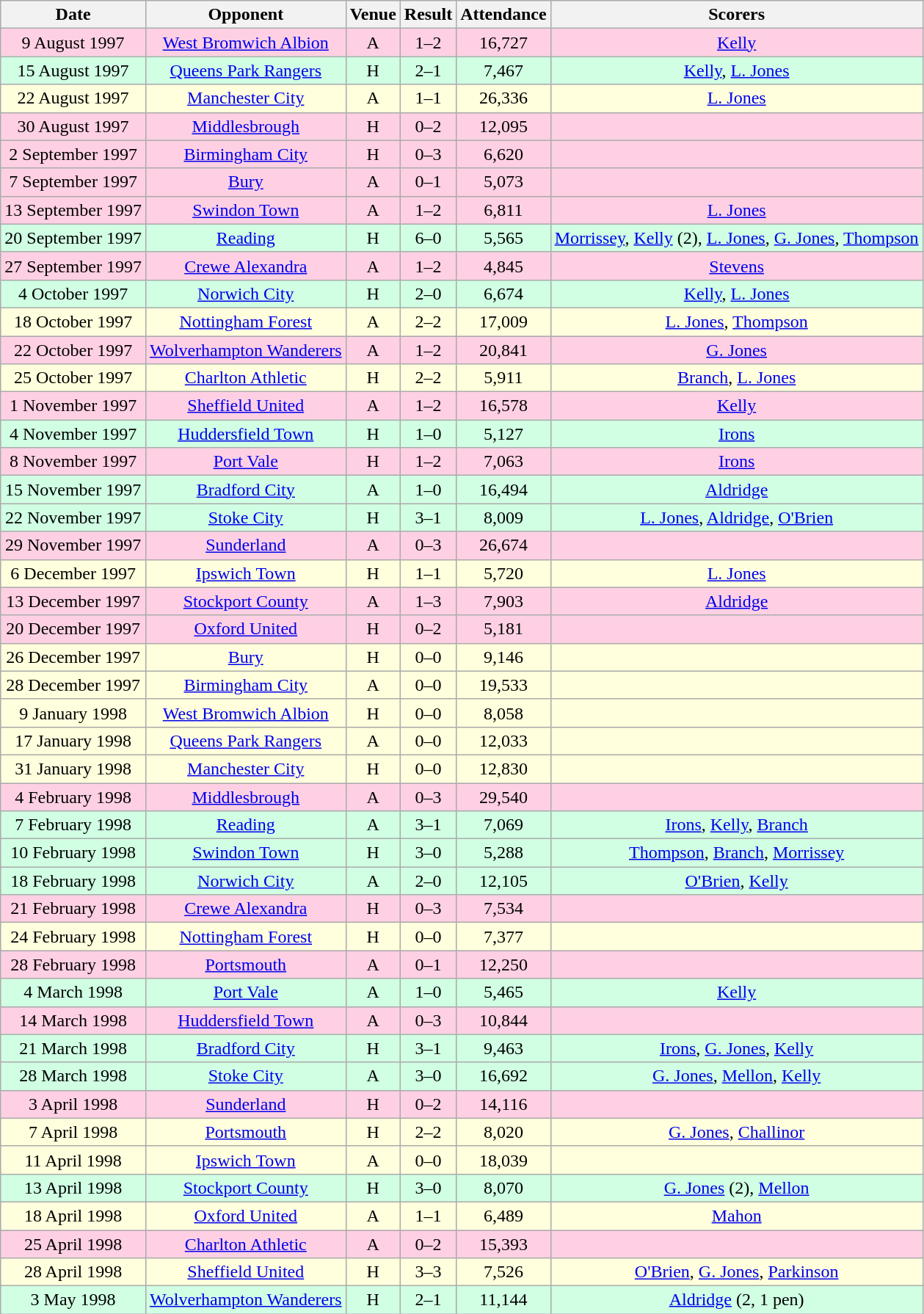<table class="wikitable sortable" style="font-size:100%; text-align:center">
<tr>
<th>Date</th>
<th>Opponent</th>
<th>Venue</th>
<th>Result</th>
<th>Attendance</th>
<th>Scorers</th>
</tr>
<tr style="background-color: #ffd0e3;">
<td>9 August 1997</td>
<td><a href='#'>West Bromwich Albion</a></td>
<td>A</td>
<td>1–2</td>
<td>16,727</td>
<td><a href='#'>Kelly</a></td>
</tr>
<tr style="background-color: #d0ffe3;">
<td>15 August 1997</td>
<td><a href='#'>Queens Park Rangers</a></td>
<td>H</td>
<td>2–1</td>
<td>7,467</td>
<td><a href='#'>Kelly</a>, <a href='#'>L. Jones</a></td>
</tr>
<tr style="background-color: #ffffdd;">
<td>22 August 1997</td>
<td><a href='#'>Manchester City</a></td>
<td>A</td>
<td>1–1</td>
<td>26,336</td>
<td><a href='#'>L. Jones</a></td>
</tr>
<tr style="background-color: #ffd0e3;">
<td>30 August 1997</td>
<td><a href='#'>Middlesbrough</a></td>
<td>H</td>
<td>0–2</td>
<td>12,095</td>
<td></td>
</tr>
<tr style="background-color: #ffd0e3;">
<td>2 September 1997</td>
<td><a href='#'>Birmingham City</a></td>
<td>H</td>
<td>0–3</td>
<td>6,620</td>
<td></td>
</tr>
<tr style="background-color: #ffd0e3;">
<td>7 September 1997</td>
<td><a href='#'>Bury</a></td>
<td>A</td>
<td>0–1</td>
<td>5,073</td>
<td></td>
</tr>
<tr style="background-color: #ffd0e3;">
<td>13 September 1997</td>
<td><a href='#'>Swindon Town</a></td>
<td>A</td>
<td>1–2</td>
<td>6,811</td>
<td><a href='#'>L. Jones</a></td>
</tr>
<tr style="background-color: #d0ffe3;">
<td>20 September 1997</td>
<td><a href='#'>Reading</a></td>
<td>H</td>
<td>6–0</td>
<td>5,565</td>
<td><a href='#'>Morrissey</a>, <a href='#'>Kelly</a> (2), <a href='#'>L. Jones</a>, <a href='#'>G. Jones</a>, <a href='#'>Thompson</a></td>
</tr>
<tr style="background-color: #ffd0e3;">
<td>27 September 1997</td>
<td><a href='#'>Crewe Alexandra</a></td>
<td>A</td>
<td>1–2</td>
<td>4,845</td>
<td><a href='#'>Stevens</a></td>
</tr>
<tr style="background-color: #d0ffe3;">
<td>4 October 1997</td>
<td><a href='#'>Norwich City</a></td>
<td>H</td>
<td>2–0</td>
<td>6,674</td>
<td><a href='#'>Kelly</a>, <a href='#'>L. Jones</a></td>
</tr>
<tr style="background-color: #ffffdd;">
<td>18 October 1997</td>
<td><a href='#'>Nottingham Forest</a></td>
<td>A</td>
<td>2–2</td>
<td>17,009</td>
<td><a href='#'>L. Jones</a>, <a href='#'>Thompson</a></td>
</tr>
<tr style="background-color: #ffd0e3;">
<td>22 October 1997</td>
<td><a href='#'>Wolverhampton Wanderers</a></td>
<td>A</td>
<td>1–2</td>
<td>20,841</td>
<td><a href='#'>G. Jones</a></td>
</tr>
<tr style="background-color: #ffffdd;">
<td>25 October 1997</td>
<td><a href='#'>Charlton Athletic</a></td>
<td>H</td>
<td>2–2</td>
<td>5,911</td>
<td><a href='#'>Branch</a>, <a href='#'>L. Jones</a></td>
</tr>
<tr style="background-color: #ffd0e3;">
<td>1 November 1997</td>
<td><a href='#'>Sheffield United</a></td>
<td>A</td>
<td>1–2</td>
<td>16,578</td>
<td><a href='#'>Kelly</a></td>
</tr>
<tr style="background-color: #d0ffe3;">
<td>4 November 1997</td>
<td><a href='#'>Huddersfield Town</a></td>
<td>H</td>
<td>1–0</td>
<td>5,127</td>
<td><a href='#'>Irons</a></td>
</tr>
<tr style="background-color: #ffd0e3;">
<td>8 November 1997</td>
<td><a href='#'>Port Vale</a></td>
<td>H</td>
<td>1–2</td>
<td>7,063</td>
<td><a href='#'>Irons</a></td>
</tr>
<tr style="background-color: #d0ffe3;">
<td>15 November 1997</td>
<td><a href='#'>Bradford City</a></td>
<td>A</td>
<td>1–0</td>
<td>16,494</td>
<td><a href='#'>Aldridge</a></td>
</tr>
<tr style="background-color: #d0ffe3;">
<td>22 November 1997</td>
<td><a href='#'>Stoke City</a></td>
<td>H</td>
<td>3–1</td>
<td>8,009</td>
<td><a href='#'>L. Jones</a>, <a href='#'>Aldridge</a>, <a href='#'>O'Brien</a></td>
</tr>
<tr style="background-color: #ffd0e3;">
<td>29 November 1997</td>
<td><a href='#'>Sunderland</a></td>
<td>A</td>
<td>0–3</td>
<td>26,674</td>
<td></td>
</tr>
<tr style="background-color: #ffffdd;">
<td>6 December 1997</td>
<td><a href='#'>Ipswich Town</a></td>
<td>H</td>
<td>1–1</td>
<td>5,720</td>
<td><a href='#'>L. Jones</a></td>
</tr>
<tr style="background-color: #ffd0e3;">
<td>13 December 1997</td>
<td><a href='#'>Stockport County</a></td>
<td>A</td>
<td>1–3</td>
<td>7,903</td>
<td><a href='#'>Aldridge</a></td>
</tr>
<tr style="background-color: #ffd0e3;">
<td>20 December 1997</td>
<td><a href='#'>Oxford United</a></td>
<td>H</td>
<td>0–2</td>
<td>5,181</td>
<td></td>
</tr>
<tr style="background-color: #ffffdd;">
<td>26 December 1997</td>
<td><a href='#'>Bury</a></td>
<td>H</td>
<td>0–0</td>
<td>9,146</td>
<td></td>
</tr>
<tr style="background-color: #ffffdd;">
<td>28 December 1997</td>
<td><a href='#'>Birmingham City</a></td>
<td>A</td>
<td>0–0</td>
<td>19,533</td>
<td></td>
</tr>
<tr style="background-color: #ffffdd;">
<td>9 January 1998</td>
<td><a href='#'>West Bromwich Albion</a></td>
<td>H</td>
<td>0–0</td>
<td>8,058</td>
<td></td>
</tr>
<tr style="background-color: #ffffdd;">
<td>17 January 1998</td>
<td><a href='#'>Queens Park Rangers</a></td>
<td>A</td>
<td>0–0</td>
<td>12,033</td>
<td></td>
</tr>
<tr style="background-color: #ffffdd;">
<td>31 January 1998</td>
<td><a href='#'>Manchester City</a></td>
<td>H</td>
<td>0–0</td>
<td>12,830</td>
<td></td>
</tr>
<tr style="background-color: #ffd0e3;">
<td>4 February 1998</td>
<td><a href='#'>Middlesbrough</a></td>
<td>A</td>
<td>0–3</td>
<td>29,540</td>
<td></td>
</tr>
<tr style="background-color: #d0ffe3;">
<td>7 February 1998</td>
<td><a href='#'>Reading</a></td>
<td>A</td>
<td>3–1</td>
<td>7,069</td>
<td><a href='#'>Irons</a>, <a href='#'>Kelly</a>, <a href='#'>Branch</a></td>
</tr>
<tr style="background-color: #d0ffe3;">
<td>10 February 1998</td>
<td><a href='#'>Swindon Town</a></td>
<td>H</td>
<td>3–0</td>
<td>5,288</td>
<td><a href='#'>Thompson</a>, <a href='#'>Branch</a>, <a href='#'>Morrissey</a></td>
</tr>
<tr style="background-color: #d0ffe3;">
<td>18 February 1998</td>
<td><a href='#'>Norwich City</a></td>
<td>A</td>
<td>2–0</td>
<td>12,105</td>
<td><a href='#'>O'Brien</a>, <a href='#'>Kelly</a></td>
</tr>
<tr style="background-color: #ffd0e3;">
<td>21 February 1998</td>
<td><a href='#'>Crewe Alexandra</a></td>
<td>H</td>
<td>0–3</td>
<td>7,534</td>
<td></td>
</tr>
<tr style="background-color: #ffffdd;">
<td>24 February 1998</td>
<td><a href='#'>Nottingham Forest</a></td>
<td>H</td>
<td>0–0</td>
<td>7,377</td>
<td></td>
</tr>
<tr style="background-color: #ffd0e3;">
<td>28 February 1998</td>
<td><a href='#'>Portsmouth</a></td>
<td>A</td>
<td>0–1</td>
<td>12,250</td>
<td></td>
</tr>
<tr style="background-color: #d0ffe3;">
<td>4 March 1998</td>
<td><a href='#'>Port Vale</a></td>
<td>A</td>
<td>1–0</td>
<td>5,465</td>
<td><a href='#'>Kelly</a></td>
</tr>
<tr style="background-color: #ffd0e3;">
<td>14 March 1998</td>
<td><a href='#'>Huddersfield Town</a></td>
<td>A</td>
<td>0–3</td>
<td>10,844</td>
<td></td>
</tr>
<tr style="background-color: #d0ffe3;">
<td>21 March 1998</td>
<td><a href='#'>Bradford City</a></td>
<td>H</td>
<td>3–1</td>
<td>9,463</td>
<td><a href='#'>Irons</a>, <a href='#'>G. Jones</a>, <a href='#'>Kelly</a></td>
</tr>
<tr style="background-color: #d0ffe3;">
<td>28 March 1998</td>
<td><a href='#'>Stoke City</a></td>
<td>A</td>
<td>3–0</td>
<td>16,692</td>
<td><a href='#'>G. Jones</a>, <a href='#'>Mellon</a>, <a href='#'>Kelly</a></td>
</tr>
<tr style="background-color: #ffd0e3;">
<td>3 April 1998</td>
<td><a href='#'>Sunderland</a></td>
<td>H</td>
<td>0–2</td>
<td>14,116</td>
<td></td>
</tr>
<tr style="background-color: #ffffdd;">
<td>7 April 1998</td>
<td><a href='#'>Portsmouth</a></td>
<td>H</td>
<td>2–2</td>
<td>8,020</td>
<td><a href='#'>G. Jones</a>, <a href='#'>Challinor</a></td>
</tr>
<tr style="background-color: #ffffdd;">
<td>11 April 1998</td>
<td><a href='#'>Ipswich Town</a></td>
<td>A</td>
<td>0–0</td>
<td>18,039</td>
<td></td>
</tr>
<tr style="background-color: #d0ffe3;">
<td>13 April 1998</td>
<td><a href='#'>Stockport County</a></td>
<td>H</td>
<td>3–0</td>
<td>8,070</td>
<td><a href='#'>G. Jones</a> (2), <a href='#'>Mellon</a></td>
</tr>
<tr style="background-color: #ffffdd;">
<td>18 April 1998</td>
<td><a href='#'>Oxford United</a></td>
<td>A</td>
<td>1–1</td>
<td>6,489</td>
<td><a href='#'>Mahon</a></td>
</tr>
<tr style="background-color: #ffd0e3;">
<td>25 April 1998</td>
<td><a href='#'>Charlton Athletic</a></td>
<td>A</td>
<td>0–2</td>
<td>15,393</td>
<td></td>
</tr>
<tr style="background-color: #ffffdd;">
<td>28 April 1998</td>
<td><a href='#'>Sheffield United</a></td>
<td>H</td>
<td>3–3</td>
<td>7,526</td>
<td><a href='#'>O'Brien</a>, <a href='#'>G. Jones</a>, <a href='#'>Parkinson</a></td>
</tr>
<tr style="background-color: #d0ffe3;">
<td>3 May 1998</td>
<td><a href='#'>Wolverhampton Wanderers</a></td>
<td>H</td>
<td>2–1</td>
<td>11,144</td>
<td><a href='#'>Aldridge</a> (2, 1 pen)</td>
</tr>
</table>
